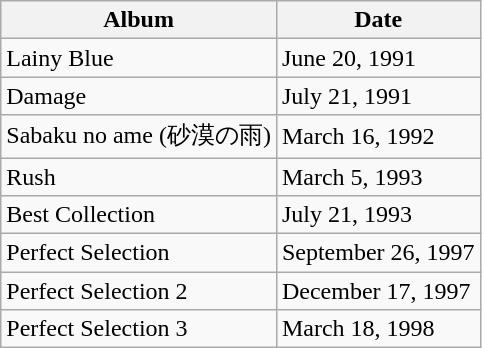<table class="wikitable" border="1">
<tr>
<th>Album</th>
<th>Date</th>
</tr>
<tr>
<td>Lainy Blue</td>
<td>June 20, 1991</td>
</tr>
<tr>
<td>Damage</td>
<td>July 21, 1991</td>
</tr>
<tr>
<td>Sabaku no ame (砂漠の雨)</td>
<td>March 16, 1992</td>
</tr>
<tr>
<td>Rush</td>
<td>March 5, 1993</td>
</tr>
<tr>
<td>Best Collection</td>
<td>July 21, 1993</td>
</tr>
<tr>
<td>Perfect Selection</td>
<td>September 26, 1997</td>
</tr>
<tr>
<td>Perfect Selection 2</td>
<td>December 17, 1997</td>
</tr>
<tr>
<td>Perfect Selection 3</td>
<td>March 18, 1998</td>
</tr>
</table>
